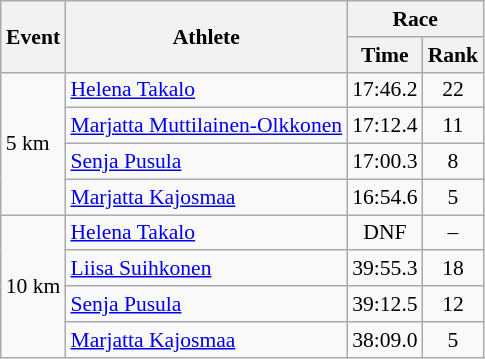<table class="wikitable" border="1" style="font-size:90%">
<tr>
<th rowspan=2>Event</th>
<th rowspan=2>Athlete</th>
<th colspan=2>Race</th>
</tr>
<tr>
<th>Time</th>
<th>Rank</th>
</tr>
<tr>
<td rowspan=4>5 km</td>
<td><a href='#'>Helena Takalo</a></td>
<td align=center>17:46.2</td>
<td align=center>22</td>
</tr>
<tr>
<td><a href='#'>Marjatta Muttilainen-Olkkonen</a></td>
<td align=center>17:12.4</td>
<td align=center>11</td>
</tr>
<tr>
<td><a href='#'>Senja Pusula</a></td>
<td align=center>17:00.3</td>
<td align=center>8</td>
</tr>
<tr>
<td><a href='#'>Marjatta Kajosmaa</a></td>
<td align=center>16:54.6</td>
<td align=center>5</td>
</tr>
<tr>
<td rowspan=4>10 km</td>
<td><a href='#'>Helena Takalo</a></td>
<td align=center>DNF</td>
<td align=center>–</td>
</tr>
<tr>
<td><a href='#'>Liisa Suihkonen</a></td>
<td align=center>39:55.3</td>
<td align=center>18</td>
</tr>
<tr>
<td><a href='#'>Senja Pusula</a></td>
<td align=center>39:12.5</td>
<td align=center>12</td>
</tr>
<tr>
<td><a href='#'>Marjatta Kajosmaa</a></td>
<td align=center>38:09.0</td>
<td align=center>5</td>
</tr>
</table>
